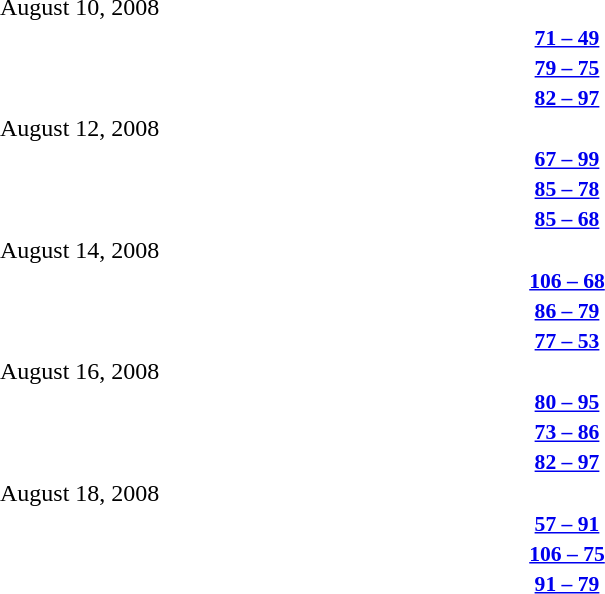<table width=100% cellspacing=1>
<tr>
<th width=25%></th>
<th width=10%></th>
<th></th>
</tr>
<tr>
<td>August 10, 2008</td>
</tr>
<tr style=font-size:90%>
<td align=right><strong></strong></td>
<td align=center><strong><a href='#'>71 – 49</a></strong></td>
<td><strong></strong></td>
</tr>
<tr style=font-size:90%>
<td align=right><strong></strong></td>
<td align=center><strong><a href='#'>79 – 75</a></strong></td>
<td><strong></strong></td>
</tr>
<tr style=font-size:90%>
<td align=right><strong></strong></td>
<td align=center><strong><a href='#'>82 – 97</a></strong></td>
<td><strong></strong></td>
</tr>
<tr>
<td>August 12, 2008</td>
</tr>
<tr style=font-size:90%>
<td align=right><strong></strong></td>
<td align=center><strong><a href='#'>67 – 99</a></strong></td>
<td><strong></strong></td>
</tr>
<tr style=font-size:90%>
<td align=right><strong></strong></td>
<td align=center><strong><a href='#'>85 – 78</a></strong></td>
<td><strong></strong></td>
</tr>
<tr style=font-size:90%>
<td align=right><strong></strong></td>
<td align=center><strong><a href='#'>85 – 68</a></strong></td>
<td><strong></strong></td>
</tr>
<tr>
<td>August 14, 2008</td>
</tr>
<tr style=font-size:90%>
<td align=right><strong></strong></td>
<td align=center><strong><a href='#'>106 – 68</a></strong></td>
<td><strong></strong></td>
</tr>
<tr style=font-size:90%>
<td align=right><strong></strong></td>
<td align=center><strong><a href='#'>86 – 79</a></strong></td>
<td><strong></strong></td>
</tr>
<tr style=font-size:90%>
<td align=right><strong></strong></td>
<td align=center><strong><a href='#'>77 – 53</a></strong></td>
<td><strong></strong></td>
</tr>
<tr>
<td>August 16, 2008</td>
</tr>
<tr style=font-size:90%>
<td align=right><strong></strong></td>
<td align=center><strong><a href='#'>80 – 95</a></strong></td>
<td><strong></strong></td>
</tr>
<tr style=font-size:90%>
<td align=right><strong></strong></td>
<td align=center><strong><a href='#'>73 – 86</a></strong></td>
<td><strong></strong></td>
</tr>
<tr style=font-size:90%>
<td align=right><strong></strong></td>
<td align=center><strong><a href='#'>82 – 97</a></strong></td>
<td><strong></strong></td>
</tr>
<tr>
<td>August 18, 2008</td>
</tr>
<tr style=font-size:90%>
<td align=right><strong></strong></td>
<td align=center><strong><a href='#'>57 – 91</a></strong></td>
<td><strong></strong></td>
</tr>
<tr style=font-size:90%>
<td align=right><strong></strong></td>
<td align=center><strong><a href='#'>106 – 75</a></strong></td>
<td><strong></strong></td>
</tr>
<tr style=font-size:90%>
<td align=right><strong></strong></td>
<td align=center><strong><a href='#'>91 – 79</a></strong></td>
<td><strong></strong></td>
</tr>
</table>
